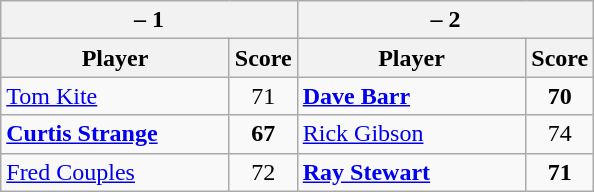<table class=wikitable>
<tr>
<th colspan=2> – 1</th>
<th colspan=2> – 2</th>
</tr>
<tr>
<th width=145>Player</th>
<th>Score</th>
<th width=145>Player</th>
<th>Score</th>
</tr>
<tr>
<td><a href='#'>Tom Kite</a></td>
<td align=center>71</td>
<td><strong><a href='#'>Dave Barr</a></strong></td>
<td align=center><strong>70</strong></td>
</tr>
<tr>
<td><strong><a href='#'>Curtis Strange</a></strong></td>
<td align=center><strong>67</strong></td>
<td><a href='#'>Rick Gibson</a></td>
<td align=center>74</td>
</tr>
<tr>
<td><a href='#'>Fred Couples</a></td>
<td align=center>72</td>
<td><strong><a href='#'>Ray Stewart</a></strong></td>
<td align=center><strong>71</strong></td>
</tr>
</table>
